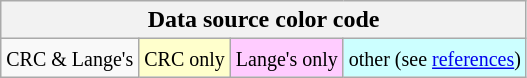<table class="wikitable" align="center">
<tr>
<th colspan="4">Data source color code</th>
</tr>
<tr>
<td><small>CRC & Lange's</small></td>
<td bgcolor="#FFFFCC"><small>CRC only</small></td>
<td bgcolor="#FFCCFF"><small>Lange's only</small></td>
<td bgcolor="#CCFFFF"><small>other (see <a href='#'>references</a>)</small></td>
</tr>
</table>
